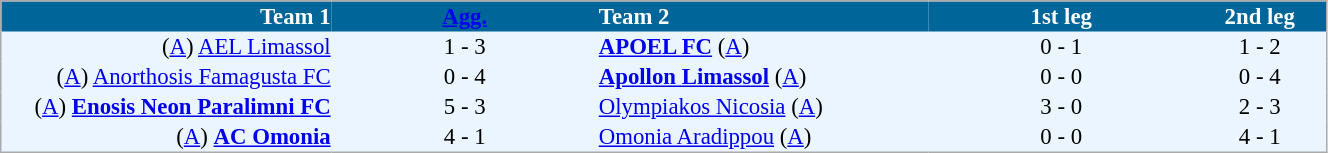<table cellspacing="0" style="background: #EBF5FF; border: 1px #aaa solid; border-collapse: collapse; font-size: 95%;" width=70%>
<tr bgcolor=#006699 style="color:white;">
<th width=25% align="right">Team 1</th>
<th width=20% align="center"><a href='#'>Agg.</a></th>
<th width=25% align="left">Team 2</th>
<th width=20% align="center">1st leg</th>
<th width=20% align="center">2nd leg</th>
</tr>
<tr>
<td align=right>(<a href='#'>A</a>) <a href='#'>AEL Limassol</a></td>
<td align=center>1 - 3</td>
<td align=left><strong><a href='#'>APOEL FC</a></strong> (<a href='#'>A</a>)</td>
<td align=center>0 - 1</td>
<td align=center>1 - 2</td>
</tr>
<tr>
<td align=right>(<a href='#'>A</a>) <a href='#'>Anorthosis Famagusta FC</a></td>
<td align=center>0 - 4</td>
<td align=left><strong><a href='#'>Apollon Limassol</a></strong> (<a href='#'>A</a>)</td>
<td align=center>0 - 0</td>
<td align=center>0 - 4</td>
</tr>
<tr>
<td align=right>(<a href='#'>A</a>) <strong><a href='#'>Enosis Neon Paralimni FC</a></strong></td>
<td align=center>5 - 3</td>
<td align=left><a href='#'>Olympiakos Nicosia</a> (<a href='#'>A</a>)</td>
<td align=center>3 - 0</td>
<td align=center>2 - 3</td>
</tr>
<tr>
<td align=right>(<a href='#'>A</a>) <strong><a href='#'>AC Omonia</a></strong></td>
<td align=center>4 - 1</td>
<td align=left><a href='#'>Omonia Aradippou</a> (<a href='#'>A</a>)</td>
<td align=center>0 - 0</td>
<td align=center>4 - 1</td>
</tr>
<tr>
</tr>
</table>
